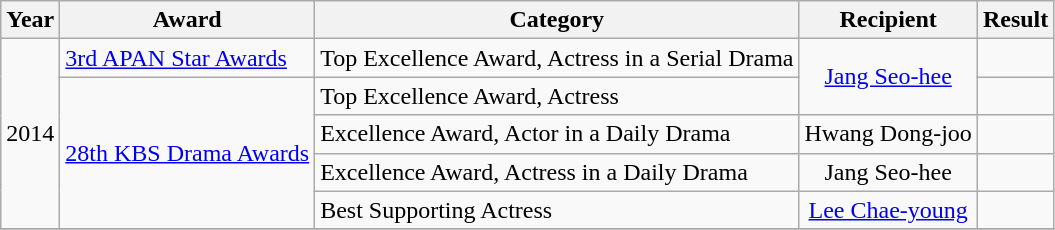<table class="wikitable">
<tr>
<th>Year</th>
<th>Award</th>
<th>Category</th>
<th>Recipient</th>
<th>Result</th>
</tr>
<tr>
<td rowspan="5" style="text-align:center;">2014</td>
<td><a href='#'>3rd APAN Star Awards</a></td>
<td>Top Excellence Award, Actress in a Serial Drama</td>
<td rowspan="2" style="text-align:center;"><a href='#'>Jang Seo-hee</a></td>
<td></td>
</tr>
<tr>
<td rowspan="4"><a href='#'>28th KBS Drama Awards</a></td>
<td>Top Excellence Award, Actress</td>
<td></td>
</tr>
<tr>
<td>Excellence Award, Actor in a Daily Drama</td>
<td style="text-align:center;">Hwang Dong-joo</td>
<td></td>
</tr>
<tr>
<td>Excellence Award, Actress in a Daily Drama</td>
<td style="text-align:center;">Jang Seo-hee</td>
<td></td>
</tr>
<tr>
<td>Best Supporting Actress</td>
<td style="text-align:center;"><a href='#'>Lee Chae-young</a></td>
<td></td>
</tr>
<tr>
</tr>
</table>
